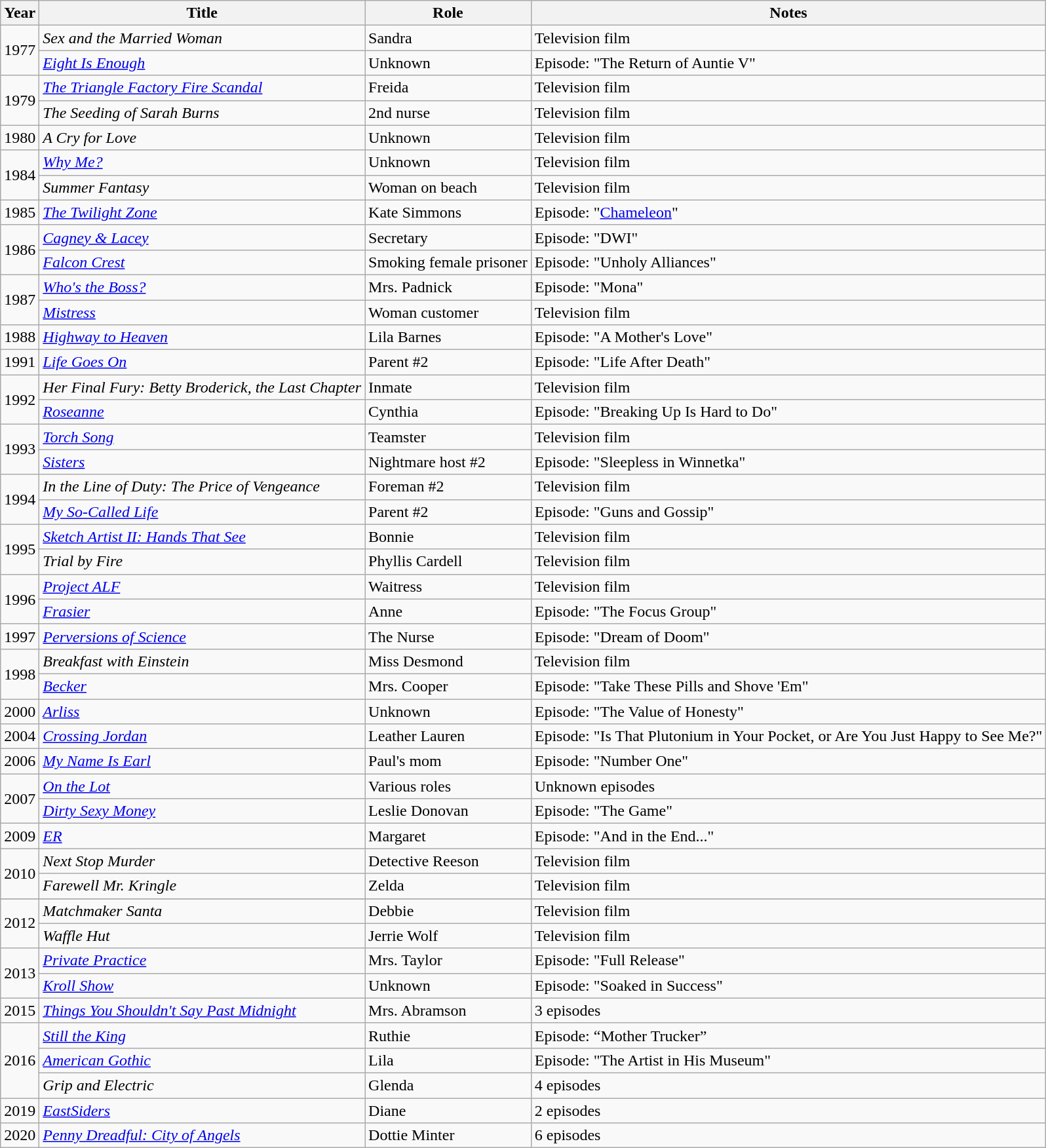<table class="wikitable sortable">
<tr>
<th>Year</th>
<th>Title</th>
<th>Role</th>
<th class="unsortable">Notes</th>
</tr>
<tr>
<td rowspan=2>1977</td>
<td><em>Sex and the Married Woman</em></td>
<td>Sandra</td>
<td>Television film</td>
</tr>
<tr>
<td><em><a href='#'>Eight Is Enough</a></em></td>
<td>Unknown</td>
<td>Episode: "The Return of Auntie V"</td>
</tr>
<tr>
<td rowspan=2>1979</td>
<td data-sort-value="Triangle Factory Fire Scandal, The"><em><a href='#'>The Triangle Factory Fire Scandal</a></em></td>
<td>Freida</td>
<td>Television film</td>
</tr>
<tr>
<td data-sort-value="Seeding of Sarah Burns, The"><em>The Seeding of Sarah Burns</em></td>
<td>2nd nurse</td>
<td>Television film</td>
</tr>
<tr>
<td>1980</td>
<td data-sort-value="Cry for Love, A"><em>A Cry for Love</em></td>
<td>Unknown</td>
<td>Television film</td>
</tr>
<tr>
<td rowspan=2>1984</td>
<td><em><a href='#'>Why Me?</a></em></td>
<td>Unknown</td>
<td>Television film</td>
</tr>
<tr>
<td><em>Summer Fantasy</em></td>
<td>Woman on beach</td>
<td>Television film</td>
</tr>
<tr>
<td>1985</td>
<td data-sort-value="Twilight Zone, The"><em><a href='#'>The Twilight Zone</a></em></td>
<td>Kate Simmons</td>
<td>Episode: "<a href='#'>Chameleon</a>"</td>
</tr>
<tr>
<td rowspan=2>1986</td>
<td><em><a href='#'>Cagney & Lacey</a></em></td>
<td>Secretary</td>
<td>Episode: "DWI"</td>
</tr>
<tr>
<td><em><a href='#'>Falcon Crest</a></em></td>
<td>Smoking female prisoner</td>
<td>Episode: "Unholy Alliances"</td>
</tr>
<tr>
<td rowspan=2>1987</td>
<td><em><a href='#'>Who's the Boss?</a></em></td>
<td>Mrs. Padnick</td>
<td>Episode: "Mona"</td>
</tr>
<tr>
<td><em><a href='#'>Mistress</a></em></td>
<td>Woman customer</td>
<td>Television film</td>
</tr>
<tr>
<td>1988</td>
<td><em><a href='#'>Highway to Heaven</a></em></td>
<td>Lila Barnes</td>
<td>Episode: "A Mother's Love"</td>
</tr>
<tr>
<td>1991</td>
<td><em><a href='#'>Life Goes On</a></em></td>
<td>Parent #2</td>
<td>Episode: "Life After Death"</td>
</tr>
<tr>
<td rowspan=2>1992</td>
<td><em>Her Final Fury: Betty Broderick, the Last Chapter</em></td>
<td>Inmate</td>
<td>Television film</td>
</tr>
<tr>
<td><em><a href='#'>Roseanne</a></em></td>
<td>Cynthia</td>
<td>Episode: "Breaking Up Is Hard to Do"</td>
</tr>
<tr>
<td rowspan=2>1993</td>
<td><em><a href='#'>Torch Song</a></em></td>
<td>Teamster</td>
<td>Television film</td>
</tr>
<tr>
<td><em><a href='#'>Sisters</a></em></td>
<td>Nightmare host #2</td>
<td>Episode: "Sleepless in Winnetka"</td>
</tr>
<tr>
<td rowspan=2>1994</td>
<td><em>In the Line of Duty: The Price of Vengeance</em></td>
<td>Foreman #2</td>
<td>Television film</td>
</tr>
<tr>
<td><em><a href='#'>My So-Called Life</a></em></td>
<td>Parent #2</td>
<td>Episode: "Guns and Gossip"</td>
</tr>
<tr>
<td rowspan=2>1995</td>
<td><em><a href='#'>Sketch Artist II: Hands That See</a></em></td>
<td>Bonnie</td>
<td>Television film</td>
</tr>
<tr>
<td><em>Trial by Fire</em></td>
<td>Phyllis Cardell</td>
<td>Television film</td>
</tr>
<tr>
<td rowspan=2>1996</td>
<td><em><a href='#'>Project ALF</a></em></td>
<td>Waitress</td>
<td>Television film</td>
</tr>
<tr>
<td><em><a href='#'>Frasier</a></em></td>
<td>Anne</td>
<td>Episode: "The Focus Group"</td>
</tr>
<tr>
<td>1997</td>
<td><em><a href='#'>Perversions of Science</a></em></td>
<td>The Nurse</td>
<td>Episode: "Dream of Doom"</td>
</tr>
<tr>
<td rowspan=2>1998</td>
<td><em>Breakfast with Einstein</em></td>
<td>Miss Desmond</td>
<td>Television film</td>
</tr>
<tr>
<td><em><a href='#'>Becker</a></em></td>
<td>Mrs. Cooper</td>
<td>Episode: "Take These Pills and Shove 'Em"</td>
</tr>
<tr>
<td>2000</td>
<td><em><a href='#'>Arliss</a></em></td>
<td>Unknown</td>
<td>Episode: "The Value of Honesty"</td>
</tr>
<tr>
<td>2004</td>
<td><em><a href='#'>Crossing Jordan</a></em></td>
<td>Leather Lauren</td>
<td>Episode: "Is That Plutonium in Your Pocket, or Are You Just Happy to See Me?"</td>
</tr>
<tr>
<td>2006</td>
<td><em><a href='#'>My Name Is Earl</a></em></td>
<td>Paul's mom</td>
<td>Episode: "Number One"</td>
</tr>
<tr>
<td rowspan=2>2007</td>
<td><em><a href='#'>On the Lot</a></em></td>
<td>Various roles</td>
<td>Unknown episodes</td>
</tr>
<tr>
<td><em><a href='#'>Dirty Sexy Money</a></em></td>
<td>Leslie Donovan</td>
<td>Episode: "The Game"</td>
</tr>
<tr>
<td>2009</td>
<td><em><a href='#'>ER</a></em></td>
<td>Margaret</td>
<td>Episode: "And in the End..."</td>
</tr>
<tr>
<td rowspan=2>2010</td>
<td><em>Next Stop Murder</em></td>
<td>Detective Reeson</td>
<td>Television film</td>
</tr>
<tr>
<td><em>Farewell Mr. Kringle</em></td>
<td>Zelda</td>
<td>Television film</td>
</tr>
<tr>
</tr>
<tr>
<td rowspan=2>2012</td>
<td><em>Matchmaker Santa</em></td>
<td>Debbie</td>
<td>Television film</td>
</tr>
<tr>
<td><em>Waffle Hut</em></td>
<td>Jerrie Wolf</td>
<td>Television film</td>
</tr>
<tr>
<td rowspan=2>2013</td>
<td><em><a href='#'>Private Practice</a></em></td>
<td>Mrs. Taylor</td>
<td>Episode: "Full Release"</td>
</tr>
<tr>
<td><em><a href='#'>Kroll Show</a></em></td>
<td>Unknown</td>
<td>Episode: "Soaked in Success"</td>
</tr>
<tr>
<td>2015</td>
<td><em><a href='#'>Things You Shouldn't Say Past Midnight</a></em></td>
<td>Mrs. Abramson</td>
<td>3 episodes</td>
</tr>
<tr>
<td rowspan=3>2016</td>
<td><em><a href='#'>Still the King</a></em></td>
<td>Ruthie</td>
<td>Episode: “Mother Trucker”</td>
</tr>
<tr>
<td><em><a href='#'>American Gothic</a></em></td>
<td>Lila</td>
<td>Episode: "The Artist in His Museum"</td>
</tr>
<tr>
<td><em>Grip and Electric</em></td>
<td>Glenda</td>
<td>4 episodes</td>
</tr>
<tr>
<td>2019</td>
<td><em><a href='#'>EastSiders</a></em></td>
<td>Diane</td>
<td>2 episodes</td>
</tr>
<tr>
<td>2020</td>
<td><em><a href='#'>Penny Dreadful: City of Angels</a></em></td>
<td>Dottie Minter</td>
<td>6 episodes</td>
</tr>
</table>
